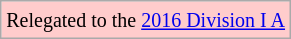<table class="wikitable">
<tr>
<td style="background:#ffcccc;"><small>Relegated to the <a href='#'>2016 Division I A</a></small></td>
</tr>
</table>
